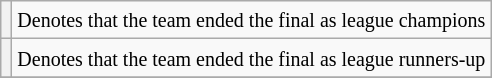<table class="wikitable plainrowheaders">
<tr>
<th scope="row"></th>
<td><small>Denotes that the team ended the final as league champions</small></td>
</tr>
<tr>
<th scope="row"></th>
<td><small>Denotes that the team ended the final as league runners-up</small></td>
</tr>
<tr>
</tr>
</table>
